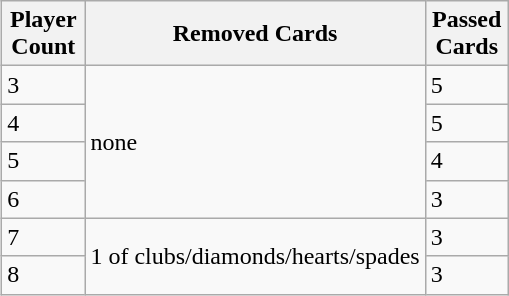<table class="wikitable" style=float:right>
<tr>
<th style=max-width:3em>Player Count</th>
<th>Removed Cards</th>
<th style=max-width:3em>Passed Cards</th>
</tr>
<tr>
<td>3</td>
<td rowspan="4">none</td>
<td>5</td>
</tr>
<tr>
<td>4</td>
<td>5</td>
</tr>
<tr>
<td>5</td>
<td>4</td>
</tr>
<tr>
<td>6</td>
<td>3</td>
</tr>
<tr>
<td>7</td>
<td rowspan="2">1 of clubs/diamonds/hearts/spades</td>
<td>3</td>
</tr>
<tr>
<td>8</td>
<td>3</td>
</tr>
</table>
